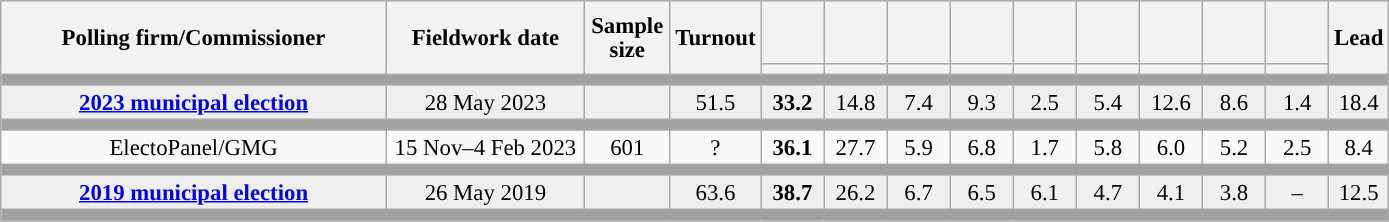<table class="wikitable collapsible collapsed" style="text-align:center; font-size:95%; line-height:16px;">
<tr style="height:42px;">
<th style="width:250px;" rowspan="2">Polling firm/Commissioner</th>
<th style="width:125px;" rowspan="2">Fieldwork date</th>
<th style="width:50px;" rowspan="2">Sample size</th>
<th style="width:45px;" rowspan="2">Turnout</th>
<th style="width:35px;"></th>
<th style="width:35px;"></th>
<th style="width:35px;"></th>
<th style="width:35px;"><br></th>
<th style="width:35px;"></th>
<th style="width:35px;"></th>
<th style="width:35px;"></th>
<th style="width:35px;"></th>
<th style="width:35px;"></th>
<th style="width:30px;" rowspan="2">Lead</th>
</tr>
<tr>
<th style="color:inherit;background:"></th>
<th style="color:inherit;background:"></th>
<th style="color:inherit;background:"></th>
<th style="color:inherit;background:"></th>
<th style="color:inherit;background:"></th>
<th style="color:inherit;background:"></th>
<th style="color:inherit;background:"></th>
<th style="color:inherit;background:"></th>
<th style="color:inherit;background:"></th>
</tr>
<tr>
<td colspan="14" style="background:#A0A0A0"></td>
</tr>
<tr style="background:#EFEFEF;">
<td><strong><a href='#'>2023 municipal election</a></strong></td>
<td>28 May 2023</td>
<td></td>
<td>51.5</td>
<td><strong>33.2</strong><br></td>
<td>14.8<br></td>
<td>7.4<br></td>
<td>9.3<br></td>
<td>2.5<br></td>
<td>5.4<br></td>
<td>12.6<br></td>
<td>8.6<br></td>
<td>1.4<br></td>
<td style="background:">18.4</td>
</tr>
<tr>
<td colspan="14" style="background:#A0A0A0"></td>
</tr>
<tr>
<td>ElectoPanel/GMG</td>
<td>15 Nov–4 Feb 2023</td>
<td>601</td>
<td>?</td>
<td><strong>36.1</strong><br></td>
<td>27.7<br></td>
<td>5.9<br></td>
<td>6.8<br></td>
<td>1.7<br></td>
<td>5.8<br></td>
<td>6.0<br></td>
<td>5.2<br></td>
<td>2.5<br></td>
<td style="background:">8.4</td>
</tr>
<tr>
<td colspan="14" style="background:#A0A0A0"></td>
</tr>
<tr style="background:#EFEFEF;">
<td><strong><a href='#'>2019 municipal election</a></strong></td>
<td>26 May 2019</td>
<td></td>
<td>63.6</td>
<td><strong>38.7</strong><br></td>
<td>26.2<br></td>
<td>6.7<br></td>
<td>6.5<br></td>
<td>6.1<br></td>
<td>4.7<br></td>
<td>4.1<br></td>
<td>3.8<br></td>
<td>–</td>
<td style="background:">12.5</td>
</tr>
<tr>
<td colspan="14" style="background:#A0A0A0"></td>
</tr>
</table>
